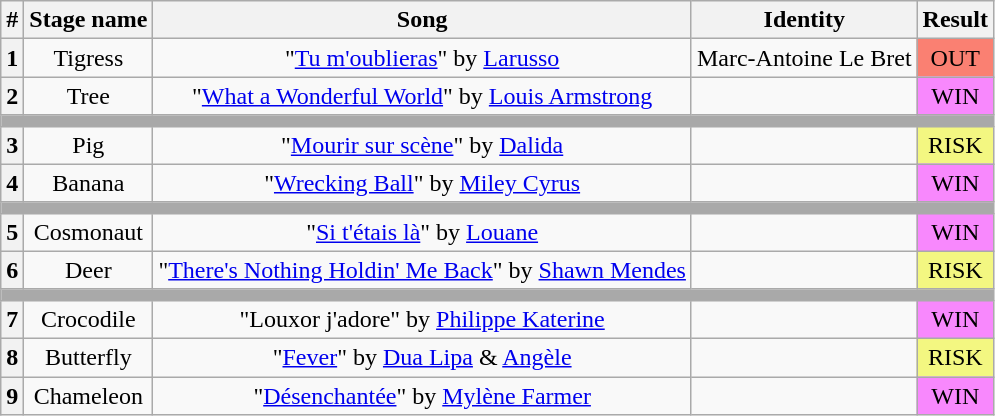<table class="wikitable plainrowheaders" style="text-align: center;">
<tr>
<th>#</th>
<th>Stage name</th>
<th>Song</th>
<th>Identity</th>
<th>Result</th>
</tr>
<tr>
<th>1</th>
<td>Tigress</td>
<td>"<a href='#'>Tu m'oublieras</a>" by <a href='#'>Larusso</a></td>
<td>Marc-Antoine Le Bret</td>
<td bgcolor=salmon>OUT</td>
</tr>
<tr>
<th>2</th>
<td>Tree</td>
<td>"<a href='#'>What a Wonderful World</a>" by <a href='#'>Louis Armstrong</a></td>
<td></td>
<td bgcolor=#F888FD>WIN</td>
</tr>
<tr>
<td colspan="5" style="background:darkgray"></td>
</tr>
<tr>
<th>3</th>
<td>Pig</td>
<td>"<a href='#'>Mourir sur scène</a>" by <a href='#'>Dalida</a></td>
<td></td>
<td bgcolor="#F3F781">RISK</td>
</tr>
<tr>
<th>4</th>
<td>Banana</td>
<td>"<a href='#'>Wrecking Ball</a>" by <a href='#'>Miley Cyrus</a></td>
<td></td>
<td bgcolor=#F888FD>WIN</td>
</tr>
<tr>
<td colspan="5" style="background:darkgray"></td>
</tr>
<tr>
<th>5</th>
<td>Cosmonaut</td>
<td>"<a href='#'>Si t'étais là</a>" by <a href='#'>Louane</a></td>
<td></td>
<td bgcolor=#F888FD>WIN</td>
</tr>
<tr>
<th>6</th>
<td>Deer</td>
<td>"<a href='#'>There's Nothing Holdin' Me Back</a>" by <a href='#'>Shawn Mendes</a></td>
<td></td>
<td bgcolor="#F3F781">RISK</td>
</tr>
<tr>
<td colspan="5" style="background:darkgray"></td>
</tr>
<tr>
<th>7</th>
<td>Crocodile</td>
<td>"Louxor j'adore" by <a href='#'>Philippe Katerine</a></td>
<td></td>
<td bgcolor=#F888FD>WIN</td>
</tr>
<tr>
<th>8</th>
<td>Butterfly</td>
<td>"<a href='#'>Fever</a>" by <a href='#'>Dua Lipa</a> & <a href='#'>Angèle</a></td>
<td></td>
<td bgcolor="#F3F781">RISK</td>
</tr>
<tr>
<th>9</th>
<td>Chameleon</td>
<td>"<a href='#'>Désenchantée</a>" by <a href='#'>Mylène Farmer</a></td>
<td></td>
<td bgcolor=#F888FD>WIN</td>
</tr>
</table>
